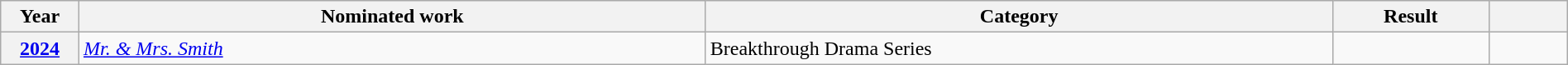<table class="wikitable plainrowheaders" style="width:100%;">
<tr>
<th scope="col" style="width:5%;">Year</th>
<th scope="col" style="width:40%;">Nominated work</th>
<th scope="col" style="width:40%;">Category</th>
<th scope="col" style="width:10%;">Result</th>
<th scope="col" style="width:5%;"></th>
</tr>
<tr>
<th scope="row" style="text-align:center;"><a href='#'>2024</a></th>
<td><em><a href='#'>Mr. & Mrs. Smith</a></em></td>
<td>Breakthrough Drama Series</td>
<td></td>
<td style="text-align:center;"></td>
</tr>
</table>
